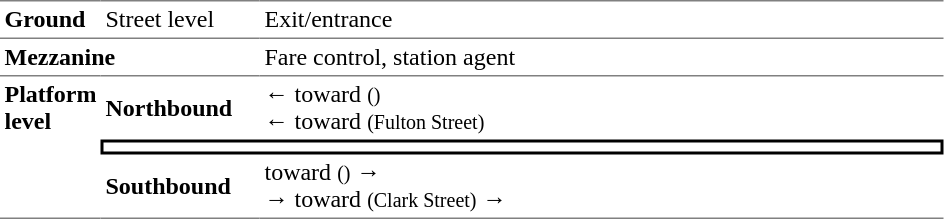<table table border=0 cellspacing=0 cellpadding=3>
<tr>
<td style="border-top:solid 1px gray;" width=50><strong>Ground</strong></td>
<td style="border-top:solid 1px gray;" width=100>Street level</td>
<td style="border-top:solid 1px gray;" width=450>Exit/entrance</td>
</tr>
<tr>
<td style="border-top:solid 1px gray;" colspan=2><strong>Mezzanine</strong></td>
<td style="border-top:solid 1px gray;">Fare control, station agent</td>
</tr>
<tr>
<td style="border-top:solid 1px gray;border-bottom:solid 1px gray;" rowspan=3 valign=top><strong>Platform level</strong></td>
<td style="border-top:solid 1px gray;"><span><strong>Northbound</strong> </span></td>
<td style="border-top:solid 1px gray;">←  toward  <small>()</small><br>←  toward  <small>(Fulton Street)</small></td>
</tr>
<tr>
<td style="border-top:solid 2px black;border-right:solid 2px black;border-left:solid 2px black;border-bottom:solid 2px black;text-align:center;" colspan=2></td>
</tr>
<tr>
<td style="border-bottom:solid 1px gray;"><span><strong>Southbound</strong> </span></td>
<td style="border-bottom:solid 1px gray;">  toward  <small>()</small> →<br><span>→</span>  toward  <small>(Clark Street)</small> →</td>
</tr>
</table>
